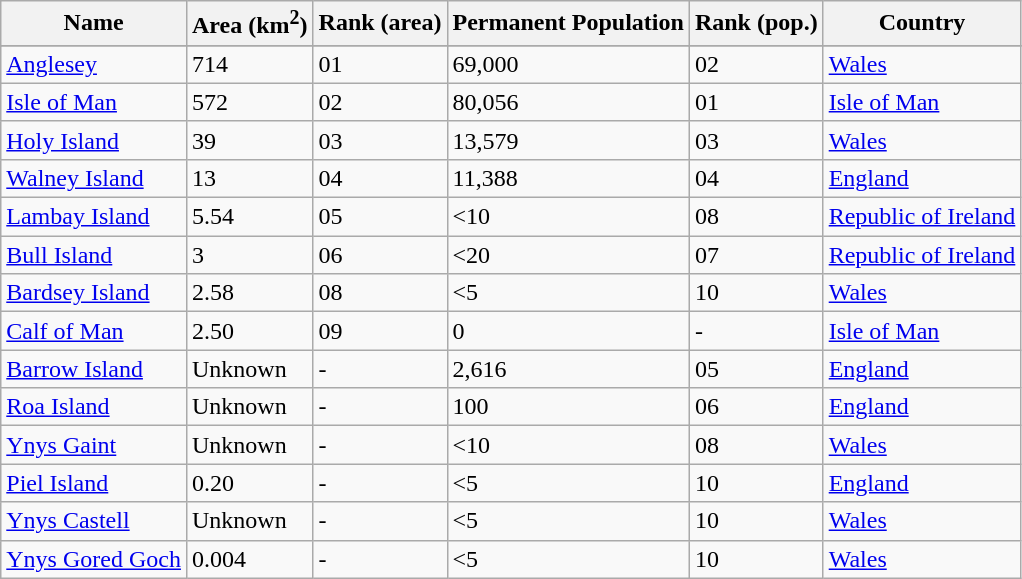<table class="wikitable sortable">
<tr>
<th>Name</th>
<th>Area (km<sup>2</sup>)</th>
<th>Rank (area)</th>
<th>Permanent Population</th>
<th>Rank (pop.)</th>
<th>Country</th>
</tr>
<tr>
</tr>
<tr>
<td><a href='#'>Anglesey</a></td>
<td>714</td>
<td>01</td>
<td>69,000</td>
<td>02</td>
<td><a href='#'>Wales</a></td>
</tr>
<tr>
<td><a href='#'>Isle of Man</a></td>
<td>572</td>
<td>02</td>
<td>80,056</td>
<td>01</td>
<td><a href='#'>Isle of Man</a></td>
</tr>
<tr>
<td><a href='#'>Holy Island</a></td>
<td>39</td>
<td>03</td>
<td>13,579</td>
<td>03</td>
<td><a href='#'>Wales</a></td>
</tr>
<tr>
<td><a href='#'>Walney Island</a></td>
<td>13</td>
<td>04</td>
<td>11,388</td>
<td>04</td>
<td><a href='#'>England</a></td>
</tr>
<tr>
<td><a href='#'>Lambay Island</a></td>
<td>5.54</td>
<td>05</td>
<td><10</td>
<td>08</td>
<td><a href='#'>Republic of Ireland</a></td>
</tr>
<tr>
<td><a href='#'>Bull Island</a></td>
<td>3</td>
<td>06</td>
<td><20</td>
<td>07</td>
<td><a href='#'>Republic of Ireland</a></td>
</tr>
<tr>
<td><a href='#'>Bardsey Island</a></td>
<td>2.58</td>
<td>08</td>
<td><5</td>
<td>10</td>
<td><a href='#'>Wales</a></td>
</tr>
<tr>
<td><a href='#'>Calf of Man</a></td>
<td>2.50</td>
<td>09</td>
<td>0</td>
<td>-</td>
<td><a href='#'>Isle of Man</a></td>
</tr>
<tr>
<td><a href='#'>Barrow Island</a></td>
<td>Unknown</td>
<td>-</td>
<td>2,616</td>
<td>05</td>
<td><a href='#'>England</a></td>
</tr>
<tr>
<td><a href='#'>Roa Island</a></td>
<td>Unknown</td>
<td>-</td>
<td>100</td>
<td>06</td>
<td><a href='#'>England</a></td>
</tr>
<tr>
<td><a href='#'>Ynys Gaint</a></td>
<td>Unknown</td>
<td>-</td>
<td><10</td>
<td>08</td>
<td><a href='#'>Wales</a></td>
</tr>
<tr>
<td><a href='#'>Piel Island</a></td>
<td>0.20</td>
<td>-</td>
<td><5</td>
<td>10</td>
<td><a href='#'>England</a></td>
</tr>
<tr>
<td><a href='#'>Ynys Castell</a></td>
<td>Unknown</td>
<td>-</td>
<td><5</td>
<td>10</td>
<td><a href='#'>Wales</a></td>
</tr>
<tr>
<td><a href='#'>Ynys Gored Goch</a></td>
<td>0.004</td>
<td>-</td>
<td><5</td>
<td>10</td>
<td><a href='#'>Wales</a></td>
</tr>
</table>
